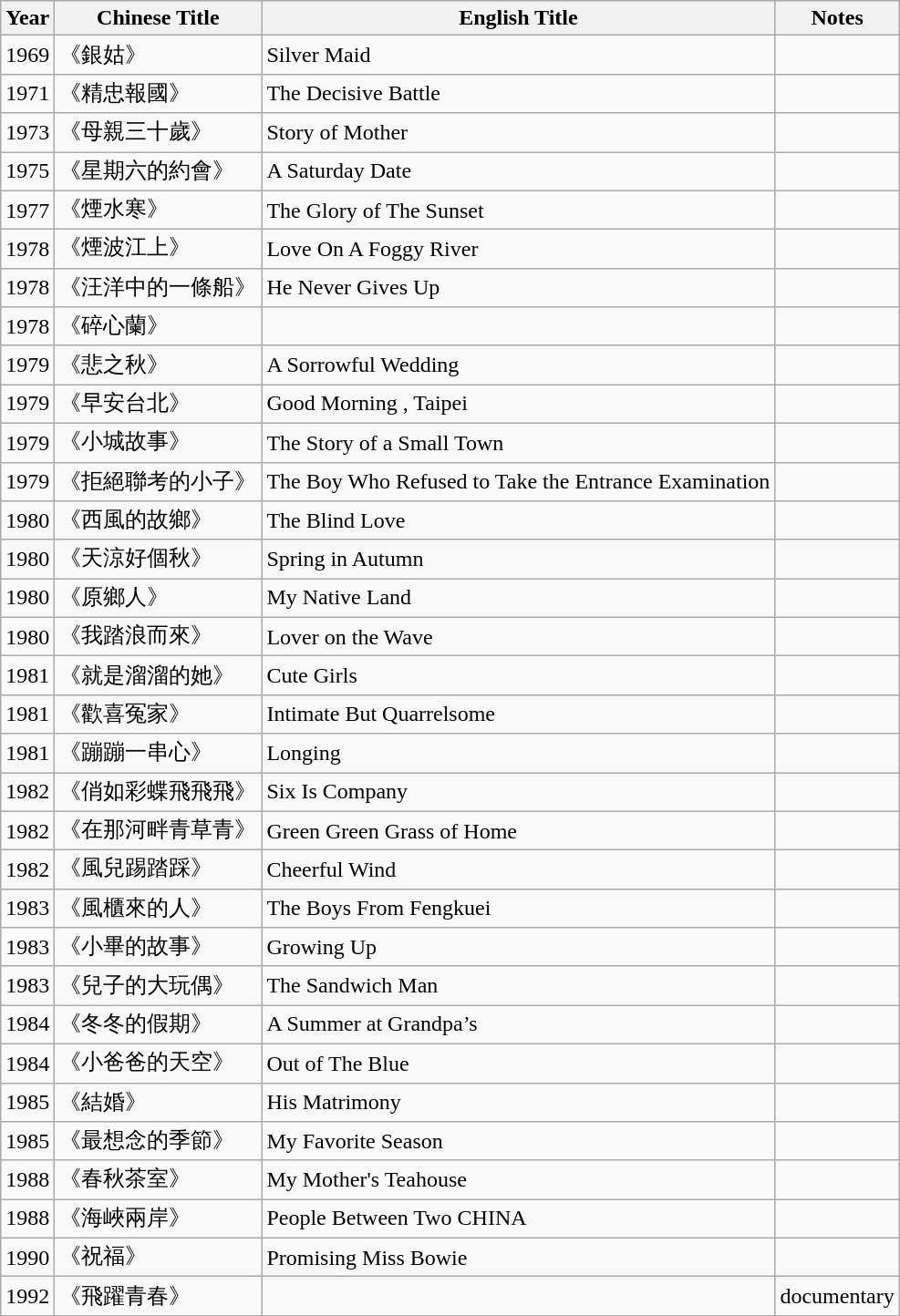<table class="wikitable">
<tr>
<th>Year</th>
<th>Chinese Title</th>
<th>English Title</th>
<th>Notes</th>
</tr>
<tr>
<td>1969</td>
<td>《銀姑》</td>
<td>Silver Maid</td>
<td></td>
</tr>
<tr>
<td>1971</td>
<td>《精忠報國》</td>
<td>The Decisive Battle</td>
<td></td>
</tr>
<tr>
<td>1973</td>
<td>《母親三十歲》</td>
<td>Story of Mother</td>
<td></td>
</tr>
<tr>
<td>1975</td>
<td>《星期六的約會》</td>
<td>A Saturday Date</td>
<td></td>
</tr>
<tr>
<td>1977</td>
<td>《煙水寒》</td>
<td>The Glory of The Sunset</td>
<td></td>
</tr>
<tr>
<td>1978</td>
<td>《煙波江上》</td>
<td>Love On A Foggy River</td>
<td></td>
</tr>
<tr>
<td>1978</td>
<td>《汪洋中的一條船》</td>
<td>He Never Gives Up</td>
<td></td>
</tr>
<tr>
<td>1978</td>
<td>《碎心蘭》</td>
<td></td>
<td></td>
</tr>
<tr>
<td>1979</td>
<td>《悲之秋》</td>
<td>A Sorrowful Wedding</td>
<td></td>
</tr>
<tr>
<td>1979</td>
<td>《早安台北》</td>
<td>Good Morning , Taipei</td>
<td></td>
</tr>
<tr>
<td>1979</td>
<td>《小城故事》</td>
<td>The Story of a Small Town</td>
<td></td>
</tr>
<tr>
<td>1979</td>
<td>《拒絕聯考的小子》</td>
<td>The Boy Who Refused to Take the Entrance Examination</td>
<td></td>
</tr>
<tr>
<td>1980</td>
<td>《西風的故鄉》</td>
<td>The Blind Love</td>
<td></td>
</tr>
<tr>
<td>1980</td>
<td>《天涼好個秋》</td>
<td>Spring in Autumn</td>
<td></td>
</tr>
<tr>
<td>1980</td>
<td>《原鄉人》</td>
<td>My Native Land</td>
<td></td>
</tr>
<tr>
<td>1980</td>
<td>《我踏浪而來》</td>
<td>Lover on the Wave</td>
<td></td>
</tr>
<tr>
<td>1981</td>
<td>《就是溜溜的她》</td>
<td>Cute Girls</td>
<td></td>
</tr>
<tr>
<td>1981</td>
<td>《歡喜冤家》</td>
<td>Intimate But Quarrelsome</td>
<td></td>
</tr>
<tr>
<td>1981</td>
<td>《蹦蹦一串心》</td>
<td>Longing</td>
<td></td>
</tr>
<tr>
<td>1982</td>
<td>《俏如彩蝶飛飛飛》</td>
<td>Six Is Company</td>
<td></td>
</tr>
<tr>
<td>1982</td>
<td>《在那河畔青草青》</td>
<td>Green Green Grass of Home</td>
<td></td>
</tr>
<tr>
<td>1982</td>
<td>《風兒踢踏踩》</td>
<td>Cheerful Wind</td>
<td></td>
</tr>
<tr>
<td>1983</td>
<td>《風櫃來的人》</td>
<td>The Boys From Fengkuei</td>
<td></td>
</tr>
<tr>
<td>1983</td>
<td>《小畢的故事》</td>
<td>Growing Up</td>
<td></td>
</tr>
<tr>
<td>1983</td>
<td>《兒子的大玩偶》</td>
<td>The Sandwich Man</td>
<td></td>
</tr>
<tr>
<td>1984</td>
<td>《冬冬的假期》</td>
<td>A Summer at Grandpa’s</td>
<td></td>
</tr>
<tr>
<td>1984</td>
<td>《小爸爸的天空》</td>
<td>Out of The Blue</td>
<td></td>
</tr>
<tr>
<td>1985</td>
<td>《結婚》</td>
<td>His Matrimony</td>
<td></td>
</tr>
<tr>
<td>1985</td>
<td>《最想念的季節》</td>
<td>My Favorite Season</td>
<td></td>
</tr>
<tr>
<td>1988</td>
<td>《春秋茶室》</td>
<td>My Mother's Teahouse</td>
<td></td>
</tr>
<tr>
<td>1988</td>
<td>《海峽兩岸》</td>
<td>People Between Two CHINA</td>
<td></td>
</tr>
<tr>
<td>1990</td>
<td>《祝福》</td>
<td>Promising Miss Bowie</td>
<td></td>
</tr>
<tr>
<td>1992</td>
<td>《飛躍青春》</td>
<td></td>
<td>documentary</td>
</tr>
</table>
